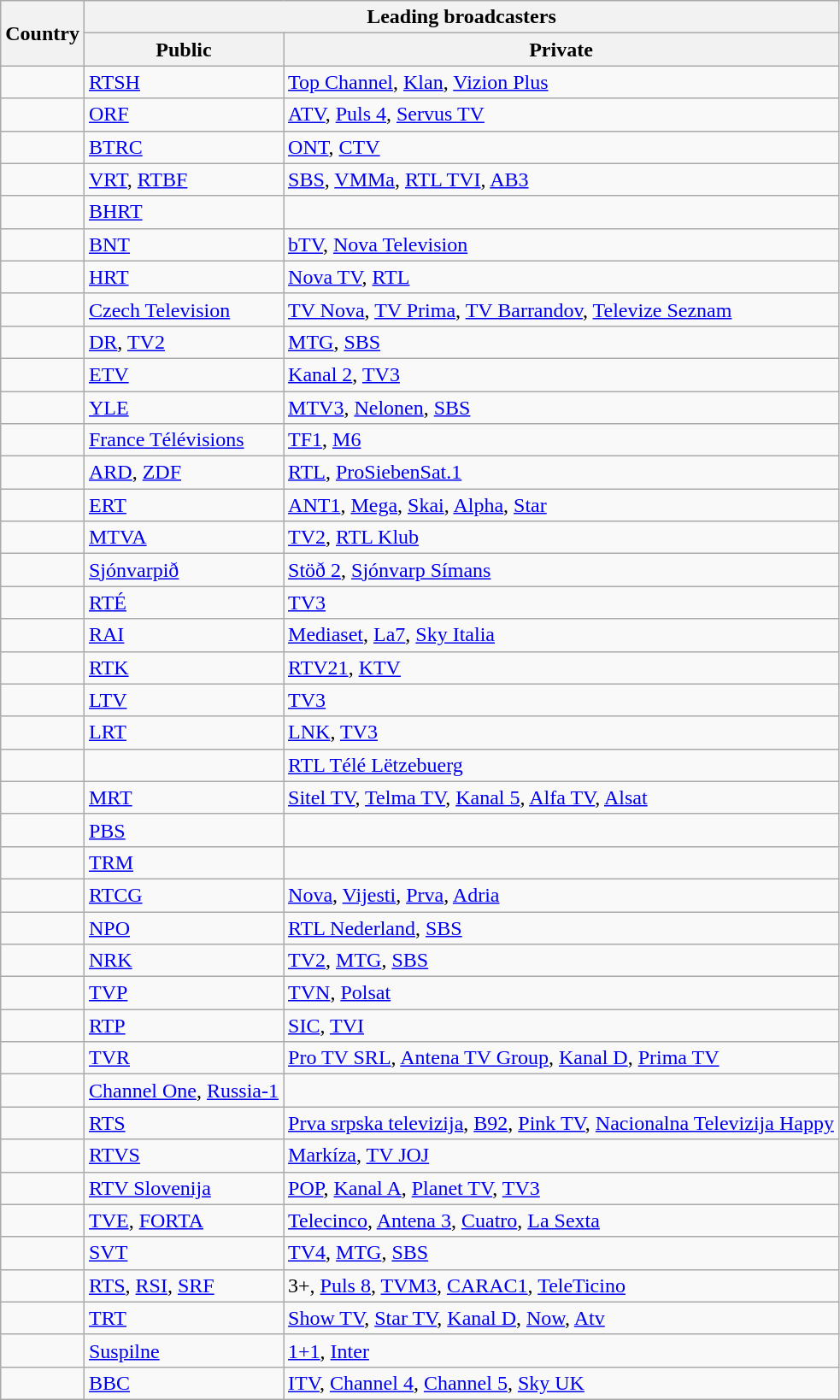<table class="wikitable">
<tr>
<th rowspan=2>Country</th>
<th colspan=2>Leading broadcasters</th>
</tr>
<tr>
<th>Public</th>
<th>Private</th>
</tr>
<tr>
<td></td>
<td><a href='#'>RTSH</a></td>
<td><a href='#'>Top Channel</a>, <a href='#'>Klan</a>, <a href='#'>Vizion Plus</a></td>
</tr>
<tr>
<td></td>
<td><a href='#'>ORF</a></td>
<td><a href='#'>ATV</a>, <a href='#'>Puls 4</a>, <a href='#'>Servus TV</a></td>
</tr>
<tr>
<td></td>
<td><a href='#'>BTRC</a></td>
<td><a href='#'>ONT</a>, <a href='#'>CTV</a></td>
</tr>
<tr>
<td></td>
<td><a href='#'>VRT</a>, <a href='#'>RTBF</a></td>
<td><a href='#'>SBS</a>, <a href='#'>VMMa</a>, <a href='#'>RTL TVI</a>, <a href='#'>AB3</a></td>
</tr>
<tr>
<td></td>
<td><a href='#'>BHRT</a></td>
<td></td>
</tr>
<tr>
<td></td>
<td><a href='#'>BNT</a></td>
<td><a href='#'>bTV</a>, <a href='#'>Nova Television</a></td>
</tr>
<tr>
<td></td>
<td><a href='#'>HRT</a></td>
<td><a href='#'>Nova TV</a>, <a href='#'>RTL</a></td>
</tr>
<tr>
<td></td>
<td><a href='#'>Czech Television</a></td>
<td><a href='#'>TV Nova</a>, <a href='#'>TV Prima</a>, <a href='#'>TV Barrandov</a>, <a href='#'>Televize Seznam</a></td>
</tr>
<tr>
<td></td>
<td><a href='#'>DR</a>, <a href='#'>TV2</a></td>
<td><a href='#'>MTG</a>, <a href='#'>SBS</a></td>
</tr>
<tr>
<td></td>
<td><a href='#'>ETV</a></td>
<td><a href='#'>Kanal 2</a>, <a href='#'>TV3</a></td>
</tr>
<tr>
<td></td>
<td><a href='#'>YLE</a></td>
<td><a href='#'>MTV3</a>, <a href='#'>Nelonen</a>, <a href='#'>SBS</a></td>
</tr>
<tr>
<td></td>
<td><a href='#'>France Télévisions</a></td>
<td><a href='#'>TF1</a>, <a href='#'>M6</a></td>
</tr>
<tr>
<td></td>
<td><a href='#'>ARD</a>, <a href='#'>ZDF</a></td>
<td><a href='#'>RTL</a>, <a href='#'>ProSiebenSat.1</a></td>
</tr>
<tr>
<td></td>
<td><a href='#'>ERT</a></td>
<td><a href='#'>ANT1</a>, <a href='#'>Mega</a>, <a href='#'>Skai</a>, <a href='#'>Alpha</a>, <a href='#'>Star</a></td>
</tr>
<tr>
<td></td>
<td><a href='#'>MTVA</a></td>
<td><a href='#'>TV2</a>, <a href='#'>RTL Klub</a></td>
</tr>
<tr>
<td></td>
<td><a href='#'>Sjónvarpið</a></td>
<td><a href='#'>Stöð 2</a>, <a href='#'>Sjónvarp Símans</a></td>
</tr>
<tr>
<td></td>
<td><a href='#'>RTÉ</a></td>
<td><a href='#'>TV3</a></td>
</tr>
<tr>
<td></td>
<td><a href='#'>RAI</a></td>
<td><a href='#'>Mediaset</a>, <a href='#'>La7</a>, <a href='#'>Sky Italia</a></td>
</tr>
<tr>
<td></td>
<td><a href='#'>RTK</a></td>
<td><a href='#'>RTV21</a>, <a href='#'>KTV</a></td>
</tr>
<tr>
<td></td>
<td><a href='#'>LTV</a></td>
<td><a href='#'>TV3</a></td>
</tr>
<tr>
<td></td>
<td><a href='#'>LRT</a></td>
<td><a href='#'>LNK</a>, <a href='#'>TV3</a></td>
</tr>
<tr>
<td></td>
<td></td>
<td><a href='#'>RTL Télé Lëtzebuerg</a></td>
</tr>
<tr>
<td></td>
<td><a href='#'>MRT</a></td>
<td><a href='#'>Sitel TV</a>, <a href='#'>Telma TV</a>, <a href='#'>Kanal 5</a>, <a href='#'>Alfa TV</a>, <a href='#'>Alsat</a></td>
</tr>
<tr>
<td></td>
<td><a href='#'>PBS</a></td>
<td></td>
</tr>
<tr>
<td></td>
<td><a href='#'>TRM</a></td>
<td></td>
</tr>
<tr>
<td></td>
<td><a href='#'>RTCG</a></td>
<td><a href='#'>Nova</a>, <a href='#'>Vijesti</a>, <a href='#'>Prva</a>, <a href='#'>Adria</a></td>
</tr>
<tr>
<td></td>
<td><a href='#'>NPO</a></td>
<td><a href='#'>RTL Nederland</a>, <a href='#'>SBS</a></td>
</tr>
<tr>
<td></td>
<td><a href='#'>NRK</a></td>
<td><a href='#'>TV2</a>, <a href='#'>MTG</a>, <a href='#'>SBS</a></td>
</tr>
<tr>
<td></td>
<td><a href='#'>TVP</a></td>
<td><a href='#'>TVN</a>, <a href='#'>Polsat</a></td>
</tr>
<tr>
<td></td>
<td><a href='#'>RTP</a></td>
<td><a href='#'>SIC</a>, <a href='#'>TVI</a></td>
</tr>
<tr>
<td></td>
<td><a href='#'>TVR</a></td>
<td><a href='#'>Pro TV SRL</a>, <a href='#'>Antena TV Group</a>, <a href='#'>Kanal D</a>, <a href='#'>Prima TV</a></td>
</tr>
<tr>
<td></td>
<td><a href='#'>Channel One</a>, <a href='#'>Russia-1</a></td>
<td></td>
</tr>
<tr>
<td></td>
<td><a href='#'>RTS</a></td>
<td><a href='#'>Prva srpska televizija</a>, <a href='#'>B92</a>, <a href='#'>Pink TV</a>, <a href='#'>Nacionalna Televizija Happy</a></td>
</tr>
<tr>
<td></td>
<td><a href='#'>RTVS</a></td>
<td><a href='#'>Markíza</a>, <a href='#'>TV JOJ</a></td>
</tr>
<tr>
<td></td>
<td><a href='#'>RTV Slovenija</a></td>
<td><a href='#'>POP</a>, <a href='#'>Kanal A</a>, <a href='#'>Planet TV</a>, <a href='#'>TV3</a></td>
</tr>
<tr>
<td></td>
<td><a href='#'>TVE</a>, <a href='#'>FORTA</a></td>
<td><a href='#'>Telecinco</a>, <a href='#'>Antena 3</a>, <a href='#'>Cuatro</a>, <a href='#'>La Sexta</a></td>
</tr>
<tr>
<td></td>
<td><a href='#'>SVT</a></td>
<td><a href='#'>TV4</a>, <a href='#'>MTG</a>, <a href='#'>SBS</a></td>
</tr>
<tr>
<td></td>
<td><a href='#'>RTS</a>, <a href='#'>RSI</a>, <a href='#'>SRF</a></td>
<td>3+, <a href='#'>Puls 8</a>, <a href='#'>TVM3</a>, <a href='#'>CARAC1</a>, <a href='#'>TeleTicino</a></td>
</tr>
<tr>
<td></td>
<td><a href='#'>TRT</a></td>
<td><a href='#'>Show TV</a>, <a href='#'>Star TV</a>, <a href='#'>Kanal D</a>, <a href='#'>Now</a>, <a href='#'>Atv</a></td>
</tr>
<tr>
<td></td>
<td><a href='#'>Suspilne</a></td>
<td><a href='#'>1+1</a>, <a href='#'>Inter</a></td>
</tr>
<tr>
<td></td>
<td><a href='#'>BBC</a></td>
<td><a href='#'>ITV</a>, <a href='#'>Channel 4</a>, <a href='#'>Channel 5</a>, <a href='#'>Sky UK</a></td>
</tr>
</table>
